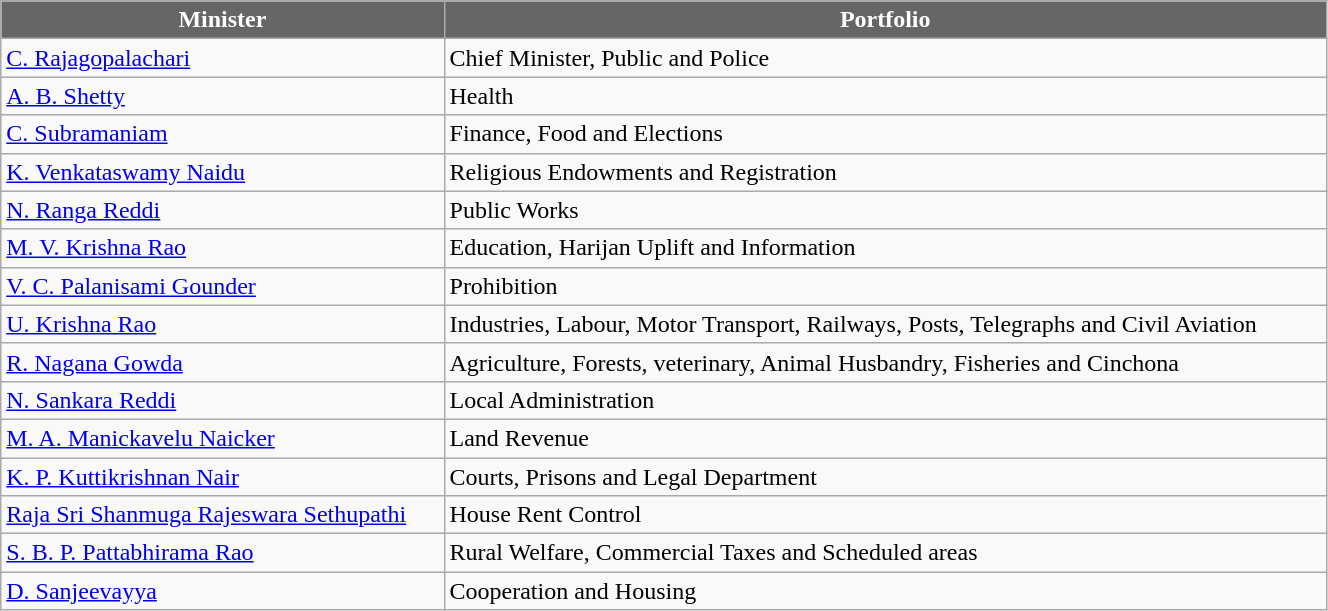<table class="wikitable" width="70%" style="font-size: x-big; font-family: verdana">
<tr>
<th style="background-color:#666666; color:white">Minister</th>
<th style="background-color:#666666; color:white">Portfolio</th>
</tr>
<tr -->
<td><a href='#'>C. Rajagopalachari</a></td>
<td>Chief Minister, Public and Police</td>
</tr>
<tr -->
<td><a href='#'>A. B. Shetty</a></td>
<td>Health</td>
</tr>
<tr -->
<td><a href='#'>C. Subramaniam</a></td>
<td>Finance, Food and Elections</td>
</tr>
<tr -->
<td><a href='#'>K. Venkataswamy Naidu</a></td>
<td>Religious Endowments and Registration</td>
</tr>
<tr -->
<td><a href='#'>N. Ranga Reddi</a></td>
<td>Public Works</td>
</tr>
<tr -->
<td><a href='#'>M. V. Krishna Rao</a></td>
<td>Education, Harijan Uplift and Information</td>
</tr>
<tr -->
<td><a href='#'>V. C. Palanisami Gounder</a></td>
<td>Prohibition</td>
</tr>
<tr -->
<td><a href='#'>U. Krishna Rao</a></td>
<td>Industries, Labour, Motor Transport, Railways, Posts, Telegraphs and Civil Aviation</td>
</tr>
<tr -->
<td><a href='#'>R. Nagana Gowda</a></td>
<td>Agriculture, Forests, veterinary, Animal Husbandry, Fisheries and Cinchona</td>
</tr>
<tr -->
<td><a href='#'>N. Sankara Reddi</a></td>
<td>Local Administration</td>
</tr>
<tr -->
<td><a href='#'>M. A. Manickavelu Naicker</a></td>
<td>Land Revenue</td>
</tr>
<tr -->
<td><a href='#'>K. P. Kuttikrishnan Nair</a></td>
<td>Courts, Prisons and Legal Department</td>
</tr>
<tr -->
<td><a href='#'>Raja Sri Shanmuga Rajeswara Sethupathi</a></td>
<td>House Rent Control</td>
</tr>
<tr -->
<td><a href='#'>S. B. P. Pattabhirama Rao</a></td>
<td>Rural Welfare, Commercial Taxes and Scheduled areas</td>
</tr>
<tr -->
<td><a href='#'>D. Sanjeevayya</a></td>
<td>Cooperation and Housing</td>
</tr>
</table>
